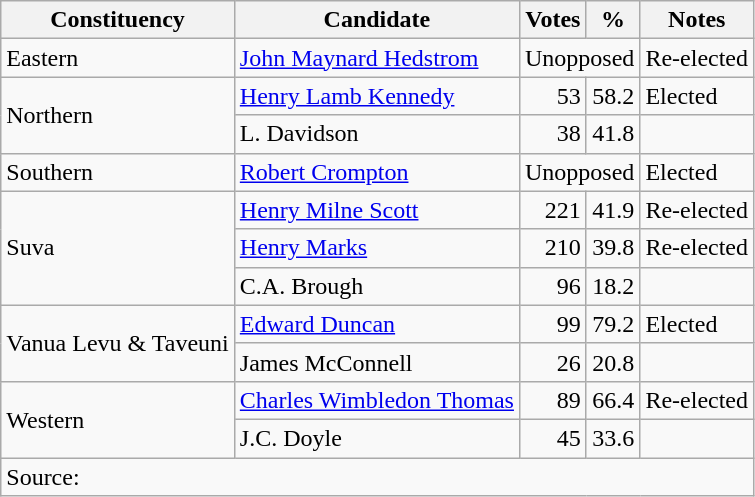<table class=wikitable style=text-align:right>
<tr>
<th>Constituency</th>
<th>Candidate</th>
<th>Votes</th>
<th>%</th>
<th>Notes</th>
</tr>
<tr>
<td align=left>Eastern</td>
<td align=left><a href='#'>John Maynard Hedstrom</a></td>
<td colspan=2 align=center>Unopposed</td>
<td align=left>Re-elected</td>
</tr>
<tr>
<td align=left rowspan=2>Northern</td>
<td align=left><a href='#'>Henry Lamb Kennedy</a></td>
<td>53</td>
<td>58.2</td>
<td align=left>Elected</td>
</tr>
<tr>
<td align=left>L. Davidson</td>
<td>38</td>
<td>41.8</td>
<td></td>
</tr>
<tr>
<td align=left>Southern</td>
<td align=left><a href='#'>Robert Crompton</a></td>
<td colspan=2 align=center>Unopposed</td>
<td align=left>Elected</td>
</tr>
<tr>
<td align=left rowspan=3>Suva</td>
<td align=left><a href='#'>Henry Milne Scott</a></td>
<td>221</td>
<td>41.9</td>
<td align=left>Re-elected</td>
</tr>
<tr>
<td align=left><a href='#'>Henry Marks</a></td>
<td>210</td>
<td>39.8</td>
<td align=left>Re-elected</td>
</tr>
<tr>
<td align=left>C.A. Brough</td>
<td>96</td>
<td>18.2</td>
<td></td>
</tr>
<tr>
<td align=left rowspan=2>Vanua Levu & Taveuni</td>
<td align=left><a href='#'>Edward Duncan</a></td>
<td>99</td>
<td>79.2</td>
<td align=left>Elected</td>
</tr>
<tr>
<td align=left>James McConnell</td>
<td>26</td>
<td>20.8</td>
<td></td>
</tr>
<tr>
<td align=left rowspan=2>Western</td>
<td align=left><a href='#'>Charles Wimbledon Thomas</a></td>
<td>89</td>
<td>66.4</td>
<td>Re-elected</td>
</tr>
<tr>
<td align=left>J.C. Doyle</td>
<td>45</td>
<td>33.6</td>
<td></td>
</tr>
<tr>
<td align=left colspan=5>Source: </td>
</tr>
</table>
